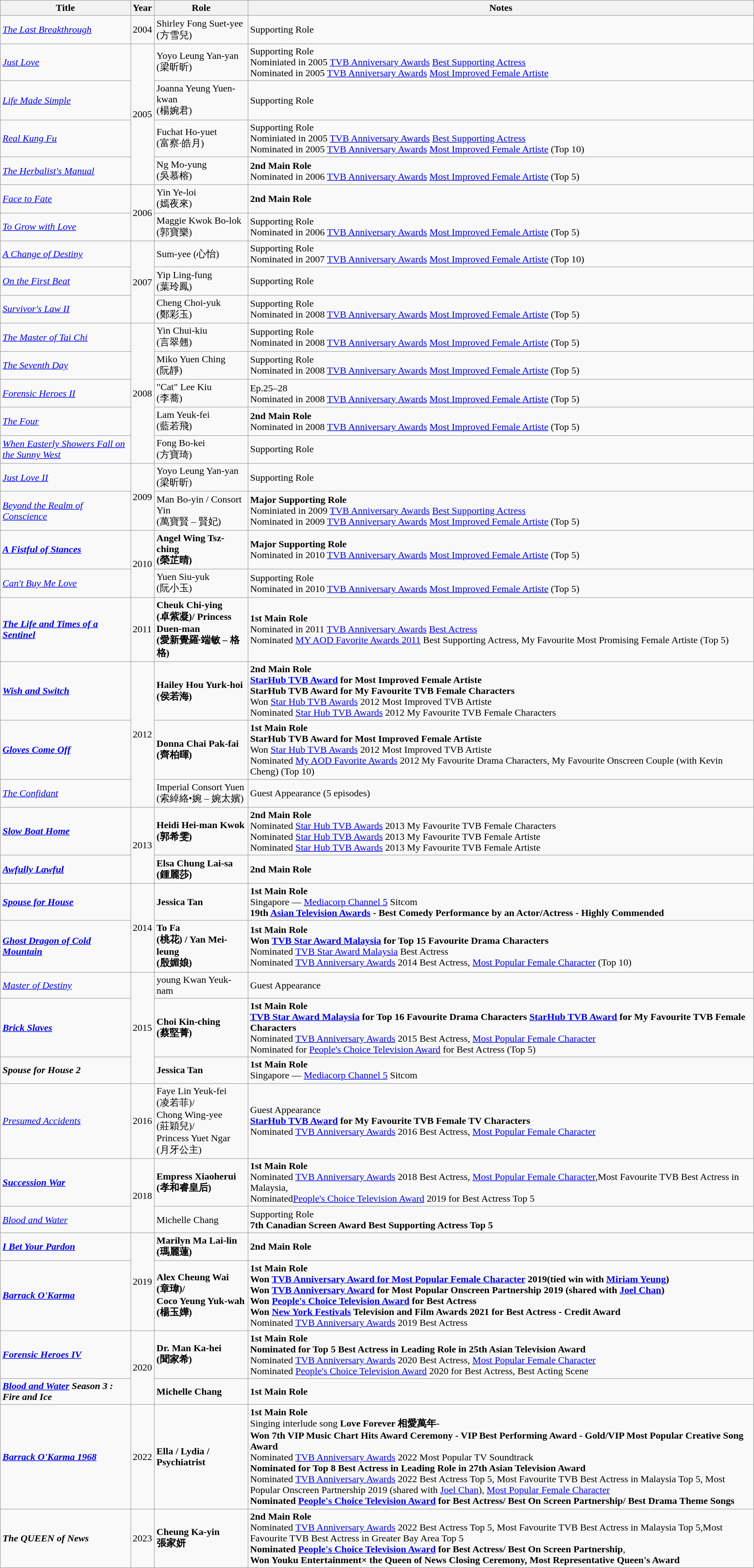<table class="wikitable plainrowheaders sortable">
<tr>
<th scope="col">Title</th>
<th scope="col">Year</th>
<th scope="col">Role</th>
<th scope="col" class="unsortable">Notes</th>
</tr>
<tr>
<td><em><a href='#'>The Last Breakthrough</a></em></td>
<td>2004</td>
<td>Shirley Fong Suet-yee<br>(方雪兒)</td>
<td>Supporting Role</td>
</tr>
<tr>
<td><em><a href='#'>Just Love</a></em></td>
<td rowspan=4>2005</td>
<td>Yoyo Leung Yan-yan<br>(梁昕昕)</td>
<td>Supporting Role <br> Nominiated in 2005 <a href='#'>TVB Anniversary Awards</a> <a href='#'>Best Supporting Actress</a> <br> Nominated in 2005 <a href='#'>TVB Anniversary Awards</a> <a href='#'>Most Improved Female Artiste</a></td>
</tr>
<tr>
<td><em><a href='#'>Life Made Simple</a></em></td>
<td>Joanna Yeung Yuen-kwan<br>(楊婉君)</td>
<td>Supporting Role</td>
</tr>
<tr>
<td><em><a href='#'>Real Kung Fu</a></em></td>
<td>Fuchat Ho-yuet<br>(富察·皓月)</td>
<td>Supporting Role<br> Nominiated in 2005 <a href='#'>TVB Anniversary Awards</a> <a href='#'>Best Supporting Actress</a> <br> Nominated in 2005 <a href='#'>TVB Anniversary Awards</a> <a href='#'>Most Improved Female Artiste</a> (Top 10)</td>
</tr>
<tr>
<td><em><a href='#'>The Herbalist's Manual</a></em></td>
<td>Ng Mo-yung<br>(吳慕榕)</td>
<td><strong>2nd Main Role</strong> <br> Nominated in 2006 <a href='#'>TVB Anniversary Awards</a> <a href='#'>Most Improved Female Artiste</a> (Top 5)</td>
</tr>
<tr>
<td><em><a href='#'>Face to Fate</a></em></td>
<td rowspan=2>2006</td>
<td>Yin Ye-loi<br>(嫣夜來)</td>
<td><strong>2nd Main Role</strong></td>
</tr>
<tr>
<td><em><a href='#'>To Grow with Love</a></em></td>
<td>Maggie Kwok Bo-lok<br>(郭寶樂)</td>
<td>Supporting Role <br> Nominated in 2006 <a href='#'>TVB Anniversary Awards</a> <a href='#'>Most Improved Female Artiste</a> (Top 5)</td>
</tr>
<tr>
<td><em><a href='#'>A Change of Destiny</a></em></td>
<td rowspan=3>2007</td>
<td>Sum-yee (心怡)</td>
<td>Supporting Role<br> Nominated in 2007 <a href='#'>TVB Anniversary Awards</a> <a href='#'>Most Improved Female Artiste</a> (Top 10)</td>
</tr>
<tr>
<td><em><a href='#'>On the First Beat</a></em></td>
<td>Yip Ling-fung<br>(葉玲鳳)</td>
<td>Supporting Role</td>
</tr>
<tr>
<td><em><a href='#'>Survivor's Law II</a></em></td>
<td>Cheng Choi-yuk<br>(鄭彩玉)</td>
<td>Supporting Role<br> Nominated in 2008 <a href='#'>TVB Anniversary Awards</a> <a href='#'>Most Improved Female Artiste</a> (Top 5)</td>
</tr>
<tr>
<td><em><a href='#'>The Master of Tai Chi</a></em></td>
<td rowspan=5>2008</td>
<td>Yin Chui-kiu<br>(言翠翹)</td>
<td>Supporting Role<br> Nominated in 2008 <a href='#'>TVB Anniversary Awards</a> <a href='#'>Most Improved Female Artiste</a> (Top 5)</td>
</tr>
<tr>
<td><em><a href='#'>The Seventh Day</a></em></td>
<td>Miko Yuen Ching<br>(阮靜)</td>
<td>Supporting Role<br> Nominated in 2008 <a href='#'>TVB Anniversary Awards</a> <a href='#'>Most Improved Female Artiste</a> (Top 5)</td>
</tr>
<tr>
<td><em><a href='#'>Forensic Heroes II</a></em></td>
<td>"Cat" Lee Kiu<br>(李蕎)</td>
<td>Ep.25–28<br> Nominated in 2008 <a href='#'>TVB Anniversary Awards</a> <a href='#'>Most Improved Female Artiste</a> (Top 5)</td>
</tr>
<tr>
<td><em><a href='#'>The Four</a></em></td>
<td>Lam Yeuk-fei<br>(藍若飛)</td>
<td><strong>2nd Main Role</strong><br> Nominated in 2008 <a href='#'>TVB Anniversary Awards</a> <a href='#'>Most Improved Female Artiste</a> (Top 5)</td>
</tr>
<tr>
<td><em><a href='#'>When Easterly Showers Fall on the Sunny West</a></em></td>
<td>Fong Bo-kei<br>(方寶琦)</td>
<td>Supporting Role</td>
</tr>
<tr>
<td><em><a href='#'>Just Love II</a></em></td>
<td rowspan=2>2009</td>
<td>Yoyo Leung Yan-yan<br>(梁昕昕)</td>
<td>Supporting Role</td>
</tr>
<tr>
<td><em><a href='#'>Beyond the Realm of Conscience</a></em></td>
<td>Man Bo-yin / Consort Yin<br>(萬寶賢 – 賢妃)</td>
<td><strong>Major Supporting Role</strong><br> Nominiated in 2009 <a href='#'>TVB Anniversary Awards</a> <a href='#'>Best Supporting Actress</a>  <br> Nominated in 2009 <a href='#'>TVB Anniversary Awards</a> <a href='#'>Most Improved Female Artiste</a> (Top 5)</td>
</tr>
<tr>
<td><strong><em><a href='#'>A Fistful of Stances</a></em></strong></td>
<td rowspan=2>2010</td>
<td><strong>Angel Wing Tsz-ching<br>(榮芷晴)</strong></td>
<td><strong>Major Supporting Role</strong><br> Nominated in 2010 <a href='#'>TVB Anniversary Awards</a> <a href='#'>Most Improved Female Artiste</a> (Top 5)</td>
</tr>
<tr>
<td><em><a href='#'>Can't Buy Me Love</a></em></td>
<td>Yuen Siu-yuk<br>(阮小玉)</td>
<td>Supporting Role <br> Nominated in 2010 <a href='#'>TVB Anniversary Awards</a> <a href='#'>Most Improved Female Artiste</a> (Top 5)</td>
</tr>
<tr>
<td><strong><em><a href='#'>The Life and Times of a Sentinel</a></em></strong></td>
<td>2011</td>
<td><strong>Cheuk Chi-ying<br>(卓紫凝)/ Princess Duen-man<br>(愛新覺羅·端敏 – 格格) </strong></td>
<td><strong>1st Main Role</strong><br> Nominated in 2011 <a href='#'>TVB Anniversary Awards</a> <a href='#'>Best Actress</a> <br> Nominated <a href='#'>MY AOD Favorite Awards 2011</a> Best Supporting Actress, My Favourite Most Promising Female Artiste (Top 5)</td>
</tr>
<tr>
<td><strong><em><a href='#'>Wish and Switch</a></em></strong></td>
<td rowspan=3>2012</td>
<td><strong>Hailey Hou Yurk-hoi<br>(侯若海)</strong></td>
<td><strong>2nd Main Role</strong><br><strong><a href='#'>StarHub TVB Award</a> for Most Improved Female Artiste</strong> <br> <strong>StarHub TVB Award for My Favourite TVB Female Characters</strong> <br> Won <a href='#'>Star Hub TVB Awards</a> 2012 Most Improved TVB Artiste <br> Nominated <a href='#'>Star Hub TVB Awards</a> 2012 My Favourite TVB Female Characters</td>
</tr>
<tr>
<td><strong><em><a href='#'>Gloves Come Off</a></em></strong></td>
<td><strong>Donna Chai Pak-fai<br>(齊柏暉) </strong></td>
<td><strong>1st Main Role</strong> <br> <strong>StarHub TVB Award for Most Improved Female Artiste</strong><br> Won <a href='#'>Star Hub TVB Awards</a> 2012 Most Improved TVB Artiste<br> Nominated <a href='#'>My AOD Favorite Awards</a> 2012 My Favourite Drama Characters, My Favourite Onscreen Couple (with Kevin Cheng) (Top 10)</td>
</tr>
<tr>
<td><em><a href='#'>The Confidant</a></em></td>
<td>Imperial Consort Yuen<br>(索綽絡•婉 – 婉太嬪)</td>
<td>Guest Appearance (5 episodes)</td>
</tr>
<tr>
<td><strong><em><a href='#'>Slow Boat Home</a></em></strong></td>
<td rowspan=2>2013</td>
<td><strong>Heidi Hei-man Kwok<br>(郭希雯)</strong></td>
<td><strong>2nd Main Role</strong><br> Nominated <a href='#'>Star Hub TVB Awards</a> 2013 My Favourite TVB Female Characters <br> Nominated <a href='#'>Star Hub TVB Awards</a> 2013 My Favourite TVB Female Artiste <br>  Nominated <a href='#'>Star Hub TVB Awards</a> 2013 My Favourite TVB Female Artiste</td>
</tr>
<tr>
<td><strong><em><a href='#'>Awfully Lawful</a></em></strong></td>
<td><strong>Elsa Chung Lai-sa (鍾麗莎)</strong></td>
<td><strong>2nd Main Role</strong></td>
</tr>
<tr>
<td><strong><em><a href='#'>Spouse for House</a></em></strong></td>
<td rowspan=2>2014</td>
<td><strong>Jessica Tan</strong></td>
<td><strong>1st Main Role</strong><br>Singapore — <a href='#'>Mediacorp Channel 5</a> Sitcom<br> <strong>19th <a href='#'>Asian Television Awards</a> - Best Comedy Performance by an Actor/Actress - Highly Commended</strong></td>
</tr>
<tr>
<td><strong><em><a href='#'>Ghost Dragon of Cold Mountain</a></em></strong></td>
<td><strong>To Fa<br>(桃花) / Yan Mei-leung <br>(殷媚娘)</strong></td>
<td><strong>1st Main Role</strong><br><strong>Won <a href='#'>TVB Star Award Malaysia</a> for Top 15 Favourite Drama Characters </strong> <br> Nominated <a href='#'>TVB Star Award Malaysia</a> Best Actress <br> Nominated <a href='#'>TVB Anniversary Awards</a> 2014 Best Actress, <a href='#'>Most Popular Female Character</a> (Top 10)</td>
</tr>
<tr>
<td><em><a href='#'>Master of Destiny</a></em></td>
<td rowspan=3>2015</td>
<td>young Kwan Yeuk-nam</td>
<td>Guest Appearance</td>
</tr>
<tr>
<td><strong><em><a href='#'>Brick Slaves</a></em></strong></td>
<td><strong>Choi Kin-ching<br>(蔡堅菁)</strong></td>
<td><strong>1st Main Role</strong><br><strong><a href='#'>TVB Star Award Malaysia</a> for Top 16 Favourite Drama Characters </strong>
<strong><a href='#'>StarHub TVB Award</a> for My Favourite TVB Female Characters</strong><br> Nominated <a href='#'>TVB Anniversary Awards</a> 2015 Best Actress, <a href='#'>Most Popular Female Character</a><br> Nominated for <a href='#'>People's Choice Television Award</a> for Best Actress (Top 5)</td>
</tr>
<tr>
<td><strong><em>Spouse for House 2</em></strong></td>
<td><strong>Jessica Tan</strong></td>
<td><strong>1st Main Role</strong> <br> Singapore — <a href='#'>Mediacorp Channel 5</a> Sitcom</td>
</tr>
<tr>
<td><em><a href='#'>Presumed Accidents</a></em></td>
<td>2016</td>
<td>Faye Lin Yeuk-fei<br>(凌若菲)/<br> Chong Wing-yee<br>(莊穎兒)/<br> Princess Yuet Ngar<br>(月牙公主)</td>
<td>Guest Appearance<br><strong><a href='#'>StarHub TVB Award</a> for My Favourite TVB Female TV Characters</strong><br> Nominated <a href='#'>TVB Anniversary Awards</a> 2016 Best Actress, <a href='#'>Most Popular Female Character</a></td>
</tr>
<tr>
<td><strong><em><a href='#'>Succession War</a></em></strong></td>
<td rowspan=2>2018</td>
<td><strong>Empress Xiaoherui<br>(孝和睿皇后)</strong></td>
<td><strong>1st Main Role</strong><br> Nominated <a href='#'>TVB Anniversary Awards</a> 2018 Best Actress, <a href='#'>Most Popular Female Character</a>,Most Favourite TVB Best Actress in Malaysia, <br> Nominated<a href='#'>People's Choice Television Award</a> 2019 for Best Actress Top 5</td>
</tr>
<tr>
<td><em><a href='#'>Blood and Water</a></em></td>
<td>Michelle Chang</td>
<td>Supporting Role <br><strong>7th Canadian Screen Award Best Supporting Actress Top 5</strong></td>
</tr>
<tr>
<td><strong><em><a href='#'>I Bet Your Pardon</a></em></strong></td>
<td rowspan=2>2019</td>
<td><strong>Marilyn Ma Lai-lin<br>(瑪麗蓮)</strong></td>
<td><strong>2nd Main Role</strong></td>
</tr>
<tr>
<td><strong><em><a href='#'>Barrack O'Karma</a></em></strong></td>
<td><strong>Alex Cheung Wai<br>(章瑋)/<br>Coco Yeung Yuk-wah<br>(楊玉嬅)</strong></td>
<td><strong>1st Main Role</strong><br><strong>Won <a href='#'>TVB Anniversary Award for Most Popular Female Character</a> 2019(tied win with <a href='#'>Miriam Yeung</a>)</strong><br><strong>Won <a href='#'>TVB Anniversary Award</a> for Most Popular Onscreen Partnership 2019 (shared with <a href='#'>Joel Chan</a>)</strong> <br> <strong>Won <a href='#'>People's Choice Television Award</a> for Best Actress</strong>  <br> <strong>Won <a href='#'>New York Festivals</a> Television and Film Awards 2021 for Best Actress - Credit Award</strong><br> Nominated <a href='#'>TVB Anniversary Awards</a> 2019 Best Actress</td>
</tr>
<tr>
<td><strong><em><a href='#'>Forensic Heroes IV</a></em></strong></td>
<td rowspan=2>2020</td>
<td><strong>Dr. Man Ka-hei<br>(聞家希)</strong></td>
<td><strong>1st Main Role</strong><br><strong>Nominated for Top 5 Best Actress in Leading Role in 25th Asian Television Award</strong><br> Nominated <a href='#'>TVB Anniversary Awards</a> 2020 Best Actress, <a href='#'>Most Popular Female Character</a><br> Nominated <a href='#'>People's Choice Television Award</a> 2020 for Best Actress, Best Acting Scene</td>
</tr>
<tr>
<td><strong><em><a href='#'>Blood and Water</a> Season 3 : Fire and Ice</em></strong></td>
<td><strong>Michelle Chang</strong></td>
<td><strong>1st Main Role</strong></td>
</tr>
<tr>
<td><strong><em><a href='#'>Barrack O'Karma 1968</a></em></strong></td>
<td>2022</td>
<td><strong>Ella / Lydia / Psychiatrist</strong></td>
<td><strong>1st Main Role</strong><br>Singing interlude song <strong>Love Forever 相愛萬年</strong>-<br><strong>Won 7th VIP Music Chart Hits Award Ceremony - VIP Best Performing Award - Gold/VIP Most Popular Creative Song Award</strong><br>Nominated <a href='#'>TVB Anniversary Awards</a> 2022 Most Popular TV Soundtrack<br><strong>Nominated for Top 8 Best Actress in Leading Role in 27th Asian Television Award</strong><br> Nominated <a href='#'>TVB Anniversary Awards</a> 2022 Best Actress Top 5, Most Favourite TVB Best Actress in Malaysia Top 5, Most Popular Onscreen Partnership 2019 (shared with <a href='#'>Joel Chan</a>), <a href='#'>Most Popular Female Character</a><br> <strong>Nominated <a href='#'>People's Choice Television Award</a> for Best Actress/ Best On Screen Partnership/ Best Drama Theme Songs</strong></td>
</tr>
<tr>
<td><strong><em>The QUEEN of News</em></strong></td>
<td>2023</td>
<td><strong>Cheung Ka-yin<br>張家妍</strong></td>
<td><strong>2nd Main Role</strong><br> Nominated <a href='#'>TVB Anniversary Awards</a> 2022 Best Actress Top 5, Most Favourite TVB Best Actress in Malaysia Top 5,Most Favourite TVB Best Actress in Greater Bay Area Top 5<br> <strong>Nominated <a href='#'>People's Choice Television Award</a> for Best Actress/ Best On Screen Partnership</strong>,<br> <strong>Won Youku Entertainment× the Queen of News Closing Ceremony, Most Representative Queen's Award</strong></td>
</tr>
</table>
